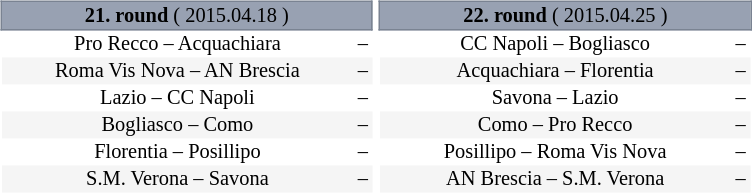<table width=100%>
<tr>
<td width=20% valign="top"><br><table border=0 cellspacing=0 cellpadding=1em style="font-size: 85%; border-collapse: collapse;" width=100%>
<tr>
<td colspan=5 bgcolor=#98A1B2 style="border:1px solid #7A8392;text-align:center;"><span><strong>21. round</strong> ( 2015.04.18 )</span></td>
</tr>
<tr align=center bgcolor=#FFFFFF>
<td>Pro Recco – Acquachiara</td>
<td>–</td>
</tr>
<tr align=center bgcolor=#f5f5f5>
<td>Roma Vis Nova – AN Brescia</td>
<td>–</td>
</tr>
<tr align=center bgcolor=#FFFFFF>
<td>Lazio – CC Napoli</td>
<td>–</td>
</tr>
<tr align=center bgcolor=#f5f5f5>
<td>Bogliasco – Como</td>
<td>–</td>
</tr>
<tr align=center bgcolor=#FFFFFF>
<td>Florentia – Posillipo</td>
<td>–</td>
</tr>
<tr align=center bgcolor=#f5f5f5>
<td>S.M. Verona – Savona</td>
<td>–</td>
</tr>
</table>
</td>
<td width=20% valign="top"><br><table border=0 cellspacing=0 cellpadding=1em style="font-size: 85%; border-collapse: collapse;" width=100%>
<tr>
<td colspan=5 bgcolor=#98A1B2 style="border:1px solid #7A8392;text-align:center;"><span><strong>22. round</strong> ( 2015.04.25 )</span></td>
</tr>
<tr align=center bgcolor=#FFFFFF>
<td>CC Napoli – Bogliasco</td>
<td>–</td>
</tr>
<tr align=center bgcolor=#f5f5f5>
<td>Acquachiara – Florentia</td>
<td>–</td>
</tr>
<tr align=center bgcolor=#FFFFFF>
<td>Savona – Lazio</td>
<td>–</td>
</tr>
<tr align=center bgcolor=#f5f5f5>
<td>Como – Pro Recco</td>
<td>–</td>
</tr>
<tr align=center bgcolor=#FFFFFF>
<td>Posillipo – Roma Vis Nova</td>
<td>–</td>
</tr>
<tr align=center bgcolor=#f5f5f5>
<td>AN Brescia – S.M. Verona</td>
<td>–</td>
</tr>
</table>
</td>
<td width=20% valign="top"></td>
<td width=20% valign="top"></td>
<td width=20% valign="top"></td>
</tr>
</table>
